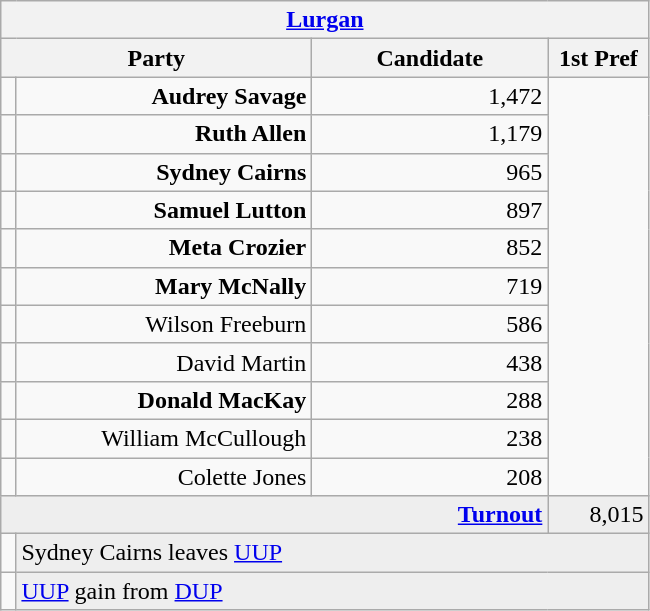<table class="wikitable">
<tr>
<th colspan="4" align="center"><a href='#'>Lurgan</a></th>
</tr>
<tr>
<th colspan="2" align="center" width=200>Party</th>
<th width=150>Candidate</th>
<th width=60>1st Pref</th>
</tr>
<tr>
<td></td>
<td align="right"><strong>Audrey Savage</strong></td>
<td align="right">1,472</td>
</tr>
<tr>
<td></td>
<td align="right"><strong>Ruth Allen</strong></td>
<td align="right">1,179</td>
</tr>
<tr>
<td></td>
<td align="right"><strong>Sydney Cairns</strong></td>
<td align="right">965</td>
</tr>
<tr>
<td></td>
<td align="right"><strong>Samuel Lutton</strong></td>
<td align="right">897</td>
</tr>
<tr>
<td></td>
<td align="right"><strong>Meta Crozier</strong></td>
<td align="right">852</td>
</tr>
<tr>
<td></td>
<td align="right"><strong>Mary McNally</strong></td>
<td align="right">719</td>
</tr>
<tr>
<td></td>
<td align="right">Wilson Freeburn</td>
<td align="right">586</td>
</tr>
<tr>
<td></td>
<td align="right">David Martin</td>
<td align="right">438</td>
</tr>
<tr>
<td></td>
<td align="right"><strong>Donald MacKay</strong></td>
<td align="right">288</td>
</tr>
<tr>
<td></td>
<td align="right">William McCullough</td>
<td align="right">238</td>
</tr>
<tr>
<td></td>
<td align="right">Colette Jones</td>
<td align="right">208</td>
</tr>
<tr bgcolor="EEEEEE">
<td colspan=3 align="right"><strong><a href='#'>Turnout</a></strong></td>
<td align="right">8,015</td>
</tr>
<tr>
<td bgcolor=></td>
<td colspan=3 bgcolor="EEEEEE">Sydney Cairns leaves <a href='#'>UUP</a></td>
</tr>
<tr>
<td bgcolor=></td>
<td colspan=3 bgcolor="EEEEEE"><a href='#'>UUP</a> gain from <a href='#'>DUP</a></td>
</tr>
</table>
